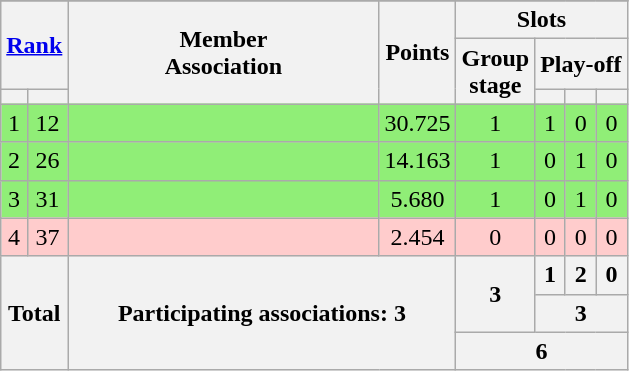<table class="wikitable" style="text-align:center">
<tr>
</tr>
<tr>
<th colspan=2 rowspan=2><a href='#'>Rank</a></th>
<th rowspan=3 width=200>Member<br>Association</th>
<th rowspan=3>Points</th>
<th colspan=4>Slots</th>
</tr>
<tr>
<th rowspan=2>Group<br>stage</th>
<th colspan=3>Play-off</th>
</tr>
<tr>
<th></th>
<th></th>
<th></th>
<th></th>
<th></th>
</tr>
<tr bgcolor=#90ee77>
<td>1</td>
<td>12</td>
<td align=left></td>
<td>30.725</td>
<td>1</td>
<td>1</td>
<td>0</td>
<td>0</td>
</tr>
<tr bgcolor=#90ee77>
<td>2</td>
<td>26</td>
<td align=left></td>
<td>14.163</td>
<td>1</td>
<td>0</td>
<td>1</td>
<td>0</td>
</tr>
<tr bgcolor=#90ee77>
<td>3</td>
<td>31</td>
<td align=left></td>
<td>5.680</td>
<td>1</td>
<td>0</td>
<td>1</td>
<td>0</td>
</tr>
<tr bgcolor=#ffcccc>
<td>4</td>
<td>37</td>
<td align=left></td>
<td>2.454</td>
<td>0</td>
<td>0</td>
<td>0</td>
<td>0</td>
</tr>
<tr>
<th colspan=2 rowspan=3>Total</th>
<th colspan=2 rowspan=3>Participating associations: 3</th>
<th rowspan=2>3</th>
<th>1</th>
<th>2</th>
<th>0</th>
</tr>
<tr>
<th colspan=3>3</th>
</tr>
<tr>
<th colspan=4>6</th>
</tr>
</table>
